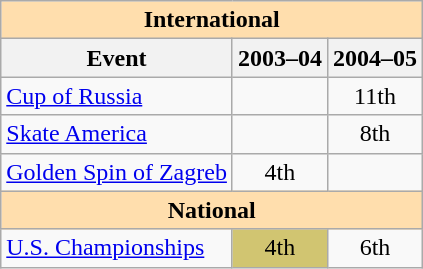<table class="wikitable" style="text-align:center">
<tr>
<th style="background-color: #ffdead; " colspan=3 align=center>International</th>
</tr>
<tr>
<th>Event</th>
<th>2003–04</th>
<th>2004–05</th>
</tr>
<tr>
<td align=left> <a href='#'>Cup of Russia</a></td>
<td></td>
<td>11th</td>
</tr>
<tr>
<td align=left> <a href='#'>Skate America</a></td>
<td></td>
<td>8th</td>
</tr>
<tr>
<td align=left><a href='#'>Golden Spin of Zagreb</a></td>
<td>4th</td>
<td></td>
</tr>
<tr>
<th style="background-color: #ffdead; " colspan=3 align=center>National</th>
</tr>
<tr>
<td align=left><a href='#'>U.S. Championships</a></td>
<td bgcolor=d1c571>4th</td>
<td>6th</td>
</tr>
</table>
